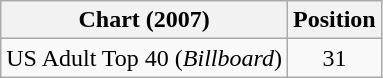<table class="wikitable">
<tr>
<th>Chart (2007)</th>
<th>Position</th>
</tr>
<tr>
<td>US Adult Top 40 (<em>Billboard</em>)</td>
<td style="text-align:center;">31</td>
</tr>
</table>
